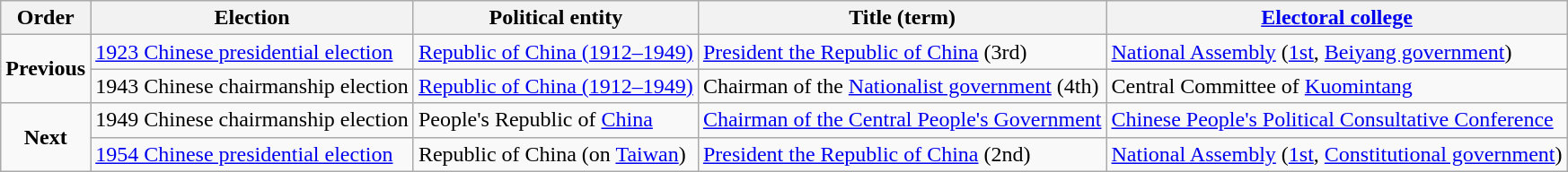<table class=wikitable>
<tr>
<th>Order</th>
<th>Election</th>
<th>Political entity</th>
<th>Title (term)</th>
<th><a href='#'>Electoral college</a></th>
</tr>
<tr>
<td align=center rowspan=2><strong>Previous</strong></td>
<td><a href='#'>1923 Chinese presidential election</a></td>
<td> <a href='#'>Republic of China (1912–1949)</a></td>
<td><a href='#'>President the Republic of China</a> (3rd)</td>
<td><a href='#'>National Assembly</a> (<a href='#'>1st</a>, <a href='#'>Beiyang government</a>)</td>
</tr>
<tr>
<td>1943 Chinese chairmanship election</td>
<td> <a href='#'>Republic of China (1912–1949)</a></td>
<td>Chairman of the <a href='#'>Nationalist government</a> (4th)</td>
<td>Central Committee of <a href='#'>Kuomintang</a></td>
</tr>
<tr>
<td align=center rowspan=3><strong>Next</strong></td>
<td>1949 Chinese chairmanship election</td>
<td> People's Republic of <a href='#'>China</a></td>
<td><a href='#'>Chairman of the Central People's Government</a></td>
<td><a href='#'>Chinese People's Political Consultative Conference</a></td>
</tr>
<tr>
<td><a href='#'>1954 Chinese presidential election</a></td>
<td> Republic of China (on <a href='#'>Taiwan</a>)</td>
<td><a href='#'>President the Republic of China</a> (2nd)</td>
<td><a href='#'>National Assembly</a> (<a href='#'>1st</a>, <a href='#'>Constitutional government</a>)</td>
</tr>
</table>
